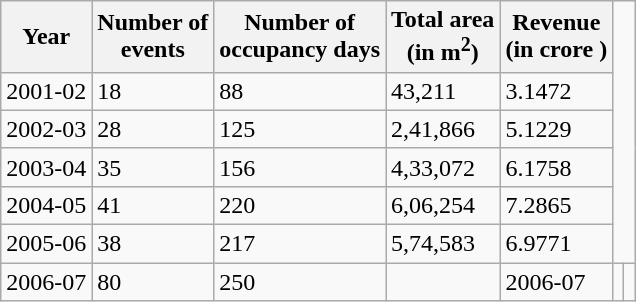<table class="wikitable sortable">
<tr>
<th>Year</th>
<th>Number of<br>events</th>
<th>Number of<br>occupancy days</th>
<th>Total area<br>(in m<sup>2</sup>)</th>
<th>Revenue<br>(in crore )</th>
</tr>
<tr>
<td>2001-02</td>
<td>18</td>
<td>88</td>
<td>43,211</td>
<td>3.1472</td>
</tr>
<tr>
<td>2002-03</td>
<td>28</td>
<td>125</td>
<td>2,41,866</td>
<td>5.1229</td>
</tr>
<tr>
<td>2003-04</td>
<td>35</td>
<td>156</td>
<td>4,33,072</td>
<td>6.1758</td>
</tr>
<tr>
<td>2004-05</td>
<td>41</td>
<td>220</td>
<td>6,06,254</td>
<td>7.2865</td>
</tr>
<tr>
<td>2005-06</td>
<td>38</td>
<td>217</td>
<td>5,74,583</td>
<td>6.9771</td>
</tr>
<tr>
<td>2006-07</td>
<td>80</td>
<td>250</td>
<td></td>
<td>2006-07</td>
<td></td>
<td></td>
</tr>
</table>
